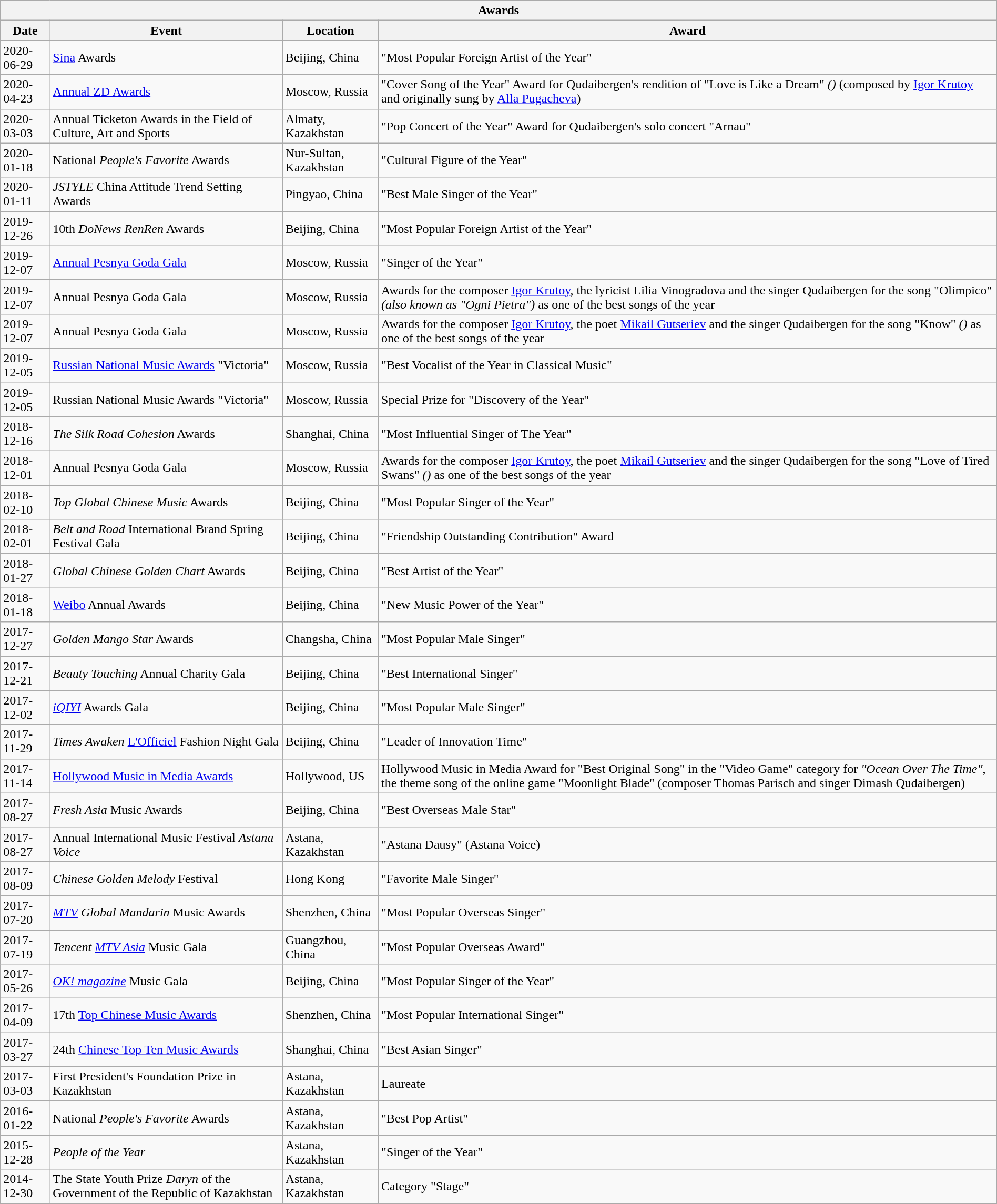<table class="wikitable sortable collapsible autocollapse" width="100%">
<tr align="center">
<th colspan="4">Awards</th>
</tr>
<tr>
<th>Date</th>
<th>Event</th>
<th>Location</th>
<th>Award</th>
</tr>
<tr>
<td>2020-06-29</td>
<td><a href='#'>Sina</a> Awards</td>
<td>Beijing, China</td>
<td>"Most Popular Foreign Artist of the Year"</td>
</tr>
<tr>
<td>2020-04-23</td>
<td><a href='#'>Annual ZD Awards</a></td>
<td>Moscow, Russia</td>
<td>"Cover Song of the Year" Award for Qudaibergen's rendition of "Love is Like a Dream" <em>()</em> (composed by <a href='#'>Igor Krutoy</a> and originally sung by <a href='#'>Alla Pugacheva</a>)</td>
</tr>
<tr>
<td>2020-03-03</td>
<td>Annual Ticketon Awards in the Field of Culture, Art and Sports</td>
<td>Almaty, Kazakhstan</td>
<td>"Pop Concert of the Year" Award for Qudaibergen's solo concert "Arnau"</td>
</tr>
<tr>
<td>2020-01-18</td>
<td>National <em>People's Favorite</em> Awards</td>
<td>Nur-Sultan, Kazakhstan</td>
<td>"Cultural Figure of the Year"</td>
</tr>
<tr>
<td>2020-01-11</td>
<td><em>JSTYLE</em> China Attitude Trend Setting Awards</td>
<td>Pingyao, China</td>
<td>"Best Male Singer of the Year"</td>
</tr>
<tr>
<td>2019-12-26</td>
<td>10th <em>DoNews RenRen</em> Awards</td>
<td>Beijing, China</td>
<td>"Most Popular Foreign Artist of the Year"</td>
</tr>
<tr>
<td>2019-12-07</td>
<td><a href='#'>Annual Pesnya Goda Gala</a></td>
<td>Moscow, Russia</td>
<td>"Singer of the Year"</td>
</tr>
<tr>
<td>2019-12-07</td>
<td>Annual Pesnya Goda Gala</td>
<td>Moscow, Russia</td>
<td>Awards for the composer <a href='#'>Igor Krutoy</a>, the lyricist Lilia Vinogradova and the singer Qudaibergen for the song "Olimpico" <em>(also known as "Ogni Pietra")</em> as one of the best songs of the year</td>
</tr>
<tr>
<td>2019-12-07</td>
<td>Annual Pesnya Goda Gala</td>
<td>Moscow, Russia</td>
<td>Awards for the composer <a href='#'>Igor Krutoy</a>, the poet <a href='#'>Mikail Gutseriev</a> and the singer Qudaibergen for the song "Know" <em>()</em> as one of the best songs of the year</td>
</tr>
<tr>
<td>2019-12-05</td>
<td><a href='#'>Russian National Music Awards</a> "Victoria"</td>
<td>Moscow, Russia</td>
<td>"Best Vocalist of the Year in Classical Music"</td>
</tr>
<tr>
<td>2019-12-05</td>
<td>Russian National Music Awards "Victoria"</td>
<td>Moscow, Russia</td>
<td>Special Prize for "Discovery of the Year"</td>
</tr>
<tr>
<td>2018-12-16</td>
<td><em>The Silk Road Cohesion</em> Awards</td>
<td>Shanghai, China</td>
<td>"Most Influential Singer of The Year"</td>
</tr>
<tr>
<td>2018-12-01</td>
<td>Annual Pesnya Goda Gala</td>
<td>Moscow, Russia</td>
<td>Awards for the composer <a href='#'>Igor Krutoy</a>, the poet <a href='#'>Mikail Gutseriev</a> and the singer Qudaibergen for the song "Love of Tired Swans" <em>()</em> as one of the best songs of the year</td>
</tr>
<tr>
<td>2018-02-10</td>
<td><em>Top Global Chinese Music</em> Awards</td>
<td>Beijing, China</td>
<td>"Most Popular Singer of the Year"</td>
</tr>
<tr>
<td>2018-02-01</td>
<td><em>Belt and Road</em> International Brand Spring Festival Gala</td>
<td>Beijing, China</td>
<td>"Friendship Outstanding Contribution" Award</td>
</tr>
<tr>
<td>2018-01-27</td>
<td><em>Global Chinese Golden Chart</em> Awards</td>
<td>Beijing, China</td>
<td>"Best Artist of the Year"</td>
</tr>
<tr>
<td>2018-01-18</td>
<td><a href='#'>Weibo</a> Annual Awards</td>
<td>Beijing, China</td>
<td>"New Music Power of the Year"</td>
</tr>
<tr>
<td>2017-12-27</td>
<td><em>Golden Mango Star</em> Awards</td>
<td>Changsha, China</td>
<td>"Most Popular Male Singer"</td>
</tr>
<tr>
<td>2017-12-21</td>
<td><em>Beauty Touching</em> Annual Charity Gala</td>
<td>Beijing, China</td>
<td>"Best International Singer"</td>
</tr>
<tr>
<td>2017-12-02</td>
<td><em><a href='#'>iQIYI</a></em> Awards Gala</td>
<td>Beijing, China</td>
<td>"Most Popular Male Singer"</td>
</tr>
<tr ">
<td>2017-11-29</td>
<td><em>Times Awaken</em> <a href='#'>L'Officiel</a> Fashion Night Gala </td>
<td>Beijing, China</td>
<td>"Leader of Innovation Time"</td>
</tr>
<tr>
<td>2017-11-14</td>
<td><a href='#'>Hollywood Music in Media Awards</a></td>
<td>Hollywood, US</td>
<td>Hollywood Music in Media Award for "Best Original Song" in the "Video Game" category for <em>"Ocean Over The Time"</em>, the theme song of the online game "Moonlight Blade" (composer Thomas Parisch and singer Dimash Qudaibergen)</td>
</tr>
<tr>
<td>2017-08-27</td>
<td><em>Fresh Asia</em> Music Awards</td>
<td>Beijing, China</td>
<td>"Best Overseas Male Star"</td>
</tr>
<tr>
<td>2017-08-27</td>
<td>Annual International Music Festival <em>Astana Voice</em></td>
<td>Astana, Kazakhstan</td>
<td>"Astana Dausy" (Astana Voice)</td>
</tr>
<tr>
<td>2017-08-09</td>
<td><em>Chinese Golden Melody</em> Festival</td>
<td>Hong Kong</td>
<td>"Favorite Male Singer"</td>
</tr>
<tr>
<td>2017-07-20</td>
<td><em><a href='#'>MTV</a> Global Mandarin</em> Music Awards</td>
<td>Shenzhen, China</td>
<td>"Most Popular Overseas Singer"</td>
</tr>
<tr>
<td>2017-07-19</td>
<td><em>Tencent <a href='#'>MTV Asia</a></em> Music Gala</td>
<td>Guangzhou, China</td>
<td>"Most Popular Overseas Award"</td>
</tr>
<tr>
<td>2017-05-26</td>
<td><em><a href='#'>OK! magazine</a></em> Music Gala</td>
<td>Beijing, China</td>
<td>"Most Popular Singer of the Year"</td>
</tr>
<tr>
<td>2017-04-09</td>
<td>17th <a href='#'>Top Chinese Music Awards</a></td>
<td>Shenzhen, China</td>
<td>"Most Popular International Singer"</td>
</tr>
<tr>
<td>2017-03-27</td>
<td>24th <a href='#'>Chinese Top Ten Music Awards</a></td>
<td>Shanghai, China</td>
<td>"Best Asian Singer"</td>
</tr>
<tr>
<td>2017-03-03</td>
<td>First President's Foundation Prize in Kazakhstan</td>
<td>Astana, Kazakhstan</td>
<td>Laureate</td>
</tr>
<tr>
<td>2016-01-22</td>
<td>National <em>People's Favorite</em> Awards</td>
<td>Astana, Kazakhstan</td>
<td>"Best Pop Artist"</td>
</tr>
<tr>
<td>2015-12-28</td>
<td><em>People of the Year</em></td>
<td>Astana, Kazakhstan</td>
<td>"Singer of the Year"</td>
</tr>
<tr>
<td>2014-12-30</td>
<td>The State Youth Prize <em>Daryn</em> of the Government of the Republic of Kazakhstan</td>
<td>Astana, Kazakhstan</td>
<td>Category "Stage"</td>
</tr>
</table>
